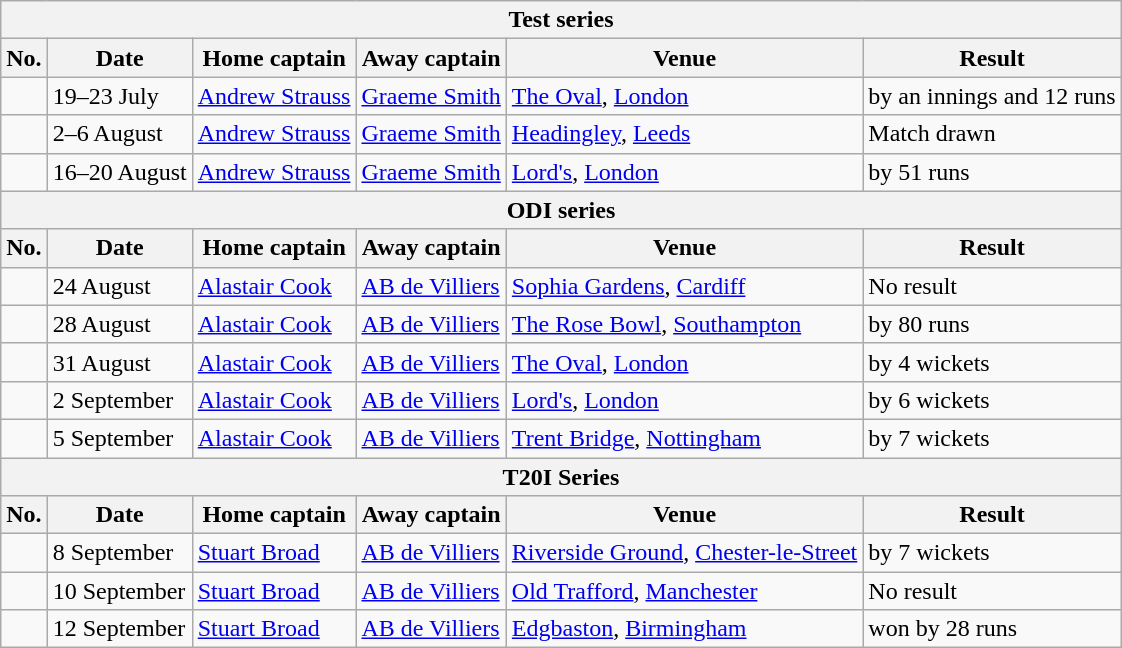<table class="wikitable">
<tr>
<th colspan="9">Test series</th>
</tr>
<tr>
<th>No.</th>
<th>Date</th>
<th>Home captain</th>
<th>Away captain</th>
<th>Venue</th>
<th>Result</th>
</tr>
<tr>
<td></td>
<td>19–23 July</td>
<td><a href='#'>Andrew Strauss</a></td>
<td><a href='#'>Graeme Smith</a></td>
<td><a href='#'>The Oval</a>, <a href='#'>London</a></td>
<td> by an innings and 12 runs</td>
</tr>
<tr>
<td></td>
<td>2–6 August</td>
<td><a href='#'>Andrew Strauss</a></td>
<td><a href='#'>Graeme Smith</a></td>
<td><a href='#'>Headingley</a>, <a href='#'>Leeds</a></td>
<td>Match drawn</td>
</tr>
<tr>
<td></td>
<td>16–20 August</td>
<td><a href='#'>Andrew Strauss</a></td>
<td><a href='#'>Graeme Smith</a></td>
<td><a href='#'>Lord's</a>, <a href='#'>London</a></td>
<td> by 51 runs</td>
</tr>
<tr>
<th colspan="9">ODI series</th>
</tr>
<tr>
<th>No.</th>
<th>Date</th>
<th>Home captain</th>
<th>Away captain</th>
<th>Venue</th>
<th>Result</th>
</tr>
<tr>
<td></td>
<td>24 August</td>
<td><a href='#'>Alastair Cook</a></td>
<td><a href='#'>AB de Villiers</a></td>
<td><a href='#'>Sophia Gardens</a>, <a href='#'>Cardiff</a></td>
<td>No result</td>
</tr>
<tr>
<td></td>
<td>28 August</td>
<td><a href='#'>Alastair Cook</a></td>
<td><a href='#'>AB de Villiers</a></td>
<td><a href='#'>The Rose Bowl</a>, <a href='#'>Southampton</a></td>
<td> by 80 runs</td>
</tr>
<tr>
<td></td>
<td>31 August</td>
<td><a href='#'>Alastair Cook</a></td>
<td><a href='#'>AB de Villiers</a></td>
<td><a href='#'>The Oval</a>, <a href='#'>London</a></td>
<td> by 4 wickets</td>
</tr>
<tr>
<td></td>
<td>2 September</td>
<td><a href='#'>Alastair Cook</a></td>
<td><a href='#'>AB de Villiers</a></td>
<td><a href='#'>Lord's</a>, <a href='#'>London</a></td>
<td> by 6 wickets</td>
</tr>
<tr>
<td></td>
<td>5 September</td>
<td><a href='#'>Alastair Cook</a></td>
<td><a href='#'>AB de Villiers</a></td>
<td><a href='#'>Trent Bridge</a>, <a href='#'>Nottingham</a></td>
<td> by 7 wickets</td>
</tr>
<tr>
<th colspan="9">T20I Series</th>
</tr>
<tr>
<th>No.</th>
<th>Date</th>
<th>Home captain</th>
<th>Away captain</th>
<th>Venue</th>
<th>Result</th>
</tr>
<tr>
<td></td>
<td>8 September</td>
<td><a href='#'>Stuart Broad</a></td>
<td><a href='#'>AB de Villiers</a></td>
<td><a href='#'>Riverside Ground</a>, <a href='#'>Chester-le-Street</a></td>
<td> by 7 wickets</td>
</tr>
<tr>
<td></td>
<td>10 September</td>
<td><a href='#'>Stuart Broad</a></td>
<td><a href='#'>AB de Villiers</a></td>
<td><a href='#'>Old Trafford</a>, <a href='#'>Manchester</a></td>
<td>No result</td>
</tr>
<tr>
<td></td>
<td>12 September</td>
<td><a href='#'>Stuart Broad</a></td>
<td><a href='#'>AB de Villiers</a></td>
<td><a href='#'>Edgbaston</a>, <a href='#'>Birmingham</a></td>
<td> won by 28 runs</td>
</tr>
</table>
